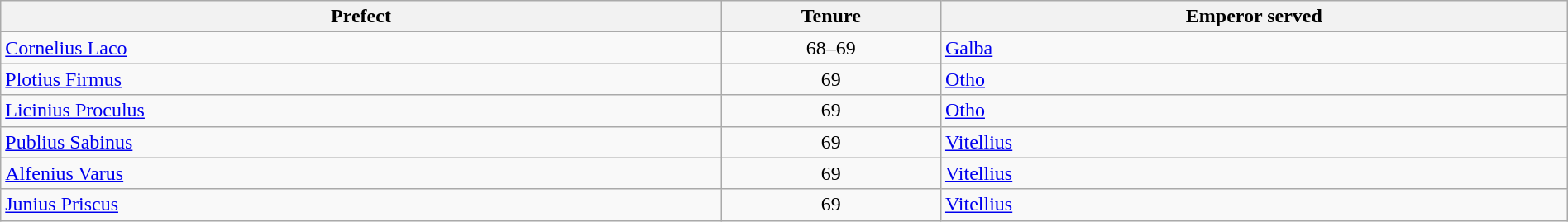<table class="wikitable" style="width:100%;">
<tr>
<th style="width:46%;">Prefect</th>
<th style="width:14%;">Tenure</th>
<th style="width:40%;">Emperor served</th>
</tr>
<tr>
<td><a href='#'>Cornelius Laco</a></td>
<td style="text-align:center;">68–69</td>
<td><a href='#'>Galba</a></td>
</tr>
<tr>
<td><a href='#'>Plotius Firmus</a></td>
<td style="text-align:center;">69</td>
<td><a href='#'>Otho</a></td>
</tr>
<tr>
<td><a href='#'>Licinius Proculus</a></td>
<td style="text-align:center;">69</td>
<td><a href='#'>Otho</a></td>
</tr>
<tr>
<td><a href='#'>Publius Sabinus</a></td>
<td style="text-align:center;">69</td>
<td><a href='#'>Vitellius</a></td>
</tr>
<tr>
<td><a href='#'>Alfenius Varus</a></td>
<td style="text-align:center;">69</td>
<td><a href='#'>Vitellius</a></td>
</tr>
<tr>
<td><a href='#'>Junius Priscus</a></td>
<td style="text-align:center;">69</td>
<td><a href='#'>Vitellius</a></td>
</tr>
</table>
